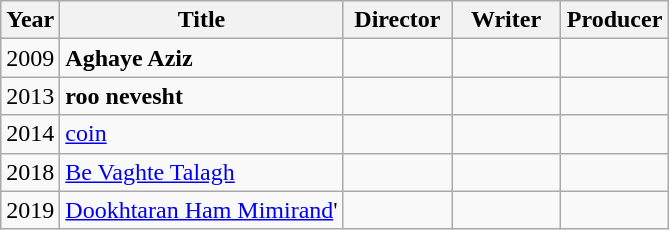<table class="wikitable">
<tr>
<th>Year</th>
<th>Title</th>
<th width=65>Director</th>
<th width=65>Writer</th>
<th width=65>Producer</th>
</tr>
<tr>
<td>2009</td>
<td><strong>Aghaye Aziz</strong></td>
<td></td>
<td></td>
<td></td>
</tr>
<tr>
<td>2013</td>
<td><strong>roo nevesht<em></td>
<td></td>
<td></td>
<td></td>
</tr>
<tr>
<td>2014</td>
<td><a href='#'>coin</a></td>
<td></td>
<td></td>
<td></td>
</tr>
<tr>
<td>2018</td>
<td><a href='#'>Be Vaghte Talagh</a></td>
<td></td>
<td></td>
<td></td>
</tr>
<tr>
<td>2019</td>
<td><a href='#'>Dookhtaran Ham Mimirand</a>'</td>
<td></td>
<td></td>
<td></td>
</tr>
</table>
